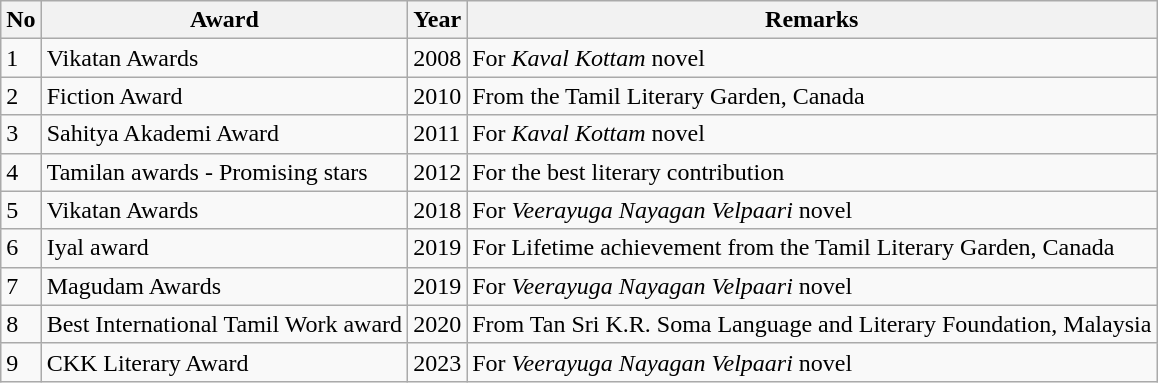<table class="wikitable">
<tr>
<th>No</th>
<th>Award</th>
<th>Year</th>
<th>Remarks</th>
</tr>
<tr>
<td>1</td>
<td>Vikatan Awards</td>
<td>2008</td>
<td>For <em>Kaval Kottam</em> novel</td>
</tr>
<tr>
<td>2</td>
<td>Fiction Award</td>
<td>2010</td>
<td>From the Tamil Literary Garden, Canada</td>
</tr>
<tr>
<td>3</td>
<td>Sahitya Akademi Award</td>
<td>2011</td>
<td>For <em>Kaval Kottam</em> novel</td>
</tr>
<tr>
<td>4</td>
<td>Tamilan awards - Promising stars</td>
<td>2012</td>
<td>For the best literary contribution</td>
</tr>
<tr>
<td>5</td>
<td>Vikatan Awards</td>
<td>2018</td>
<td>For <em>Veerayuga Nayagan Velpaari</em> novel</td>
</tr>
<tr>
<td>6</td>
<td>Iyal award</td>
<td>2019</td>
<td>For Lifetime achievement from the Tamil Literary Garden, Canada</td>
</tr>
<tr>
<td>7</td>
<td>Magudam Awards</td>
<td>2019</td>
<td>For <em>Veerayuga Nayagan Velpaari</em> novel</td>
</tr>
<tr>
<td>8</td>
<td>Best International Tamil Work award</td>
<td>2020</td>
<td>From Tan Sri K.R. Soma Language and Literary Foundation, Malaysia</td>
</tr>
<tr>
<td>9</td>
<td>CKK Literary Award</td>
<td>2023</td>
<td>For <em>Veerayuga Nayagan Velpaari</em> novel</td>
</tr>
</table>
